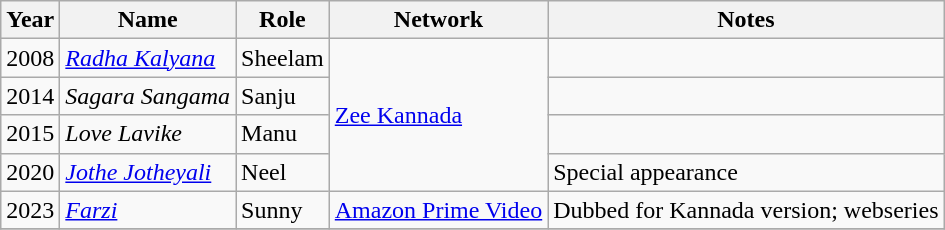<table class="wikitable plainrowheaders unsortable">
<tr>
<th scope="col">Year</th>
<th scope="col">Name</th>
<th scope="col">Role</th>
<th>Network</th>
<th scope="col">Notes</th>
</tr>
<tr>
<td>2008</td>
<td><em><a href='#'>Radha Kalyana</a></em></td>
<td>Sheelam</td>
<td rowspan="4"><a href='#'>Zee Kannada</a></td>
<td></td>
</tr>
<tr>
<td>2014</td>
<td><em>Sagara Sangama</em></td>
<td>Sanju</td>
<td></td>
</tr>
<tr>
<td>2015</td>
<td><em>Love Lavike</em></td>
<td>Manu</td>
<td></td>
</tr>
<tr>
<td>2020</td>
<td><em><a href='#'>Jothe Jotheyali</a></em></td>
<td>Neel</td>
<td>Special appearance</td>
</tr>
<tr>
<td>2023</td>
<td><em><a href='#'>Farzi</a></em></td>
<td>Sunny</td>
<td><a href='#'>Amazon Prime Video</a></td>
<td>Dubbed for Kannada version; webseries</td>
</tr>
<tr>
</tr>
</table>
